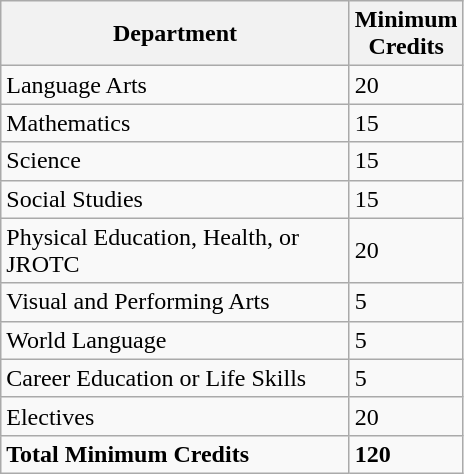<table class="wikitable">
<tr>
<th width="225">Department</th>
<th width="50">Minimum Credits</th>
</tr>
<tr>
<td>Language Arts</td>
<td>20</td>
</tr>
<tr>
<td>Mathematics</td>
<td>15</td>
</tr>
<tr>
<td>Science</td>
<td>15</td>
</tr>
<tr>
<td>Social Studies</td>
<td>15</td>
</tr>
<tr>
<td>Physical Education, Health, or JROTC</td>
<td>20</td>
</tr>
<tr>
<td>Visual and Performing Arts</td>
<td>5</td>
</tr>
<tr>
<td>World Language</td>
<td>5</td>
</tr>
<tr>
<td>Career Education or Life Skills</td>
<td>5</td>
</tr>
<tr>
<td>Electives</td>
<td>20</td>
</tr>
<tr>
<td><strong>Total Minimum Credits</strong></td>
<td><strong>120</strong></td>
</tr>
</table>
